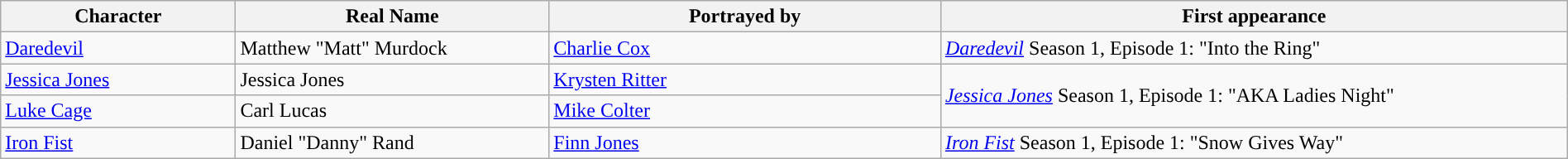<table class="wikitable" style="width:100%;">
<tr>
<th width=15%>Character</th>
<th width=20%>Real Name</th>
<th width=25%>Portrayed by</th>
<th width=40%>First appearance</th>
</tr>
<tr>
<td><a href='#'>Daredevil</a></td>
<td>Matthew "Matt" Murdock</td>
<td><a href='#'>Charlie Cox</a></td>
<td><em><a href='#'>Daredevil</a></em> Season 1, Episode 1: "Into the Ring"</td>
</tr>
<tr>
<td><a href='#'>Jessica Jones</a></td>
<td>Jessica Jones</td>
<td><a href='#'>Krysten Ritter</a></td>
<td rowspan="2"><em><a href='#'>Jessica Jones</a></em> Season 1, Episode 1: "AKA Ladies Night"</td>
</tr>
<tr>
<td><a href='#'>Luke Cage</a></td>
<td>Carl Lucas</td>
<td><a href='#'>Mike Colter</a></td>
</tr>
<tr>
<td><a href='#'>Iron Fist</a></td>
<td>Daniel "Danny" Rand</td>
<td><a href='#'>Finn Jones</a></td>
<td><em><a href='#'>Iron Fist</a></em> Season 1, Episode 1: "Snow Gives Way"</td>
</tr>
</table>
